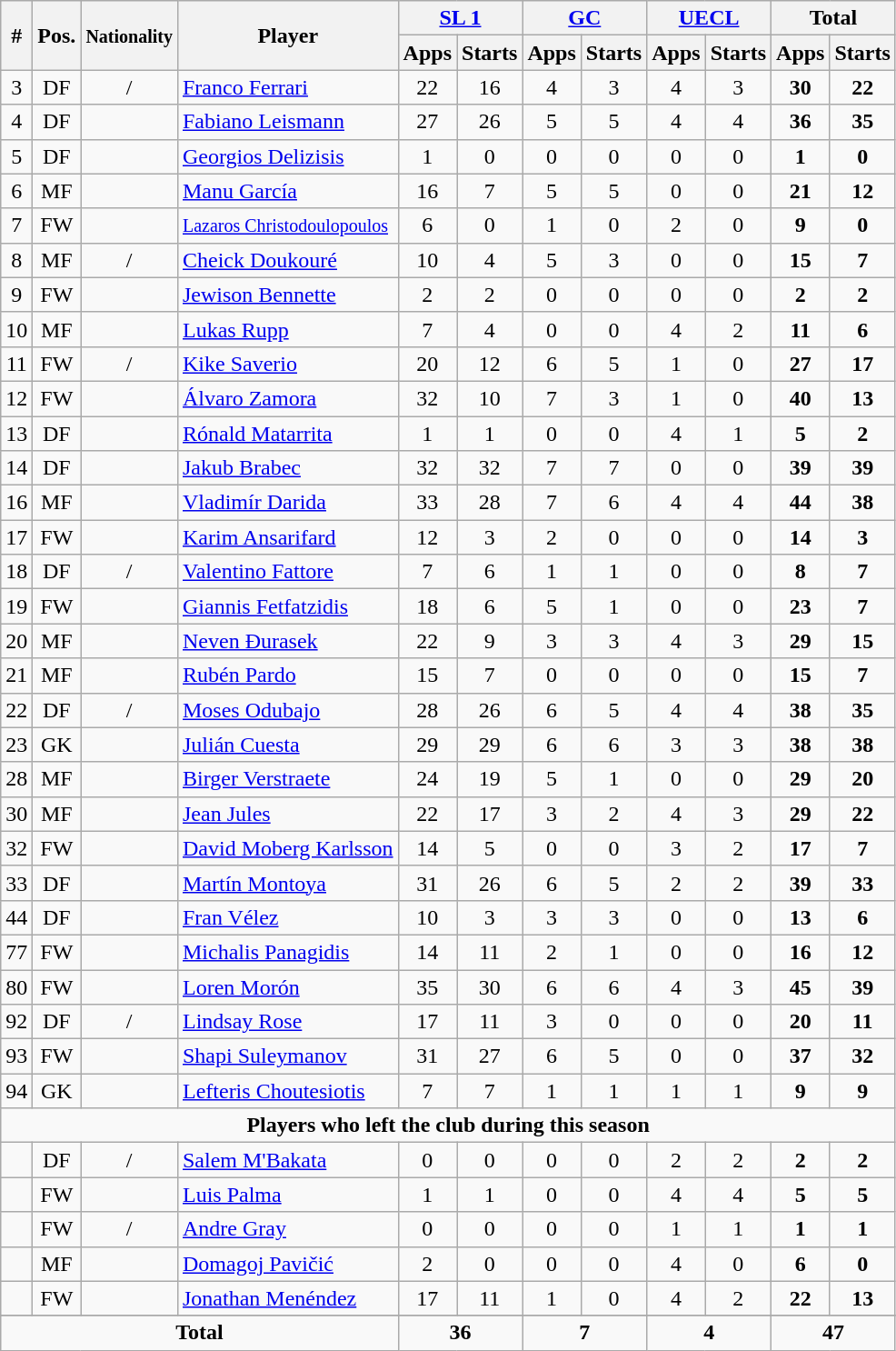<table class="wikitable sortable" style="text-align:center">
<tr>
<th rowspan="2">#</th>
<th rowspan="2">Pos.</th>
<th rowspan="2"><small>Nationality</small></th>
<th rowspan="2">Player</th>
<th colspan="2"><a href='#'>SL 1</a></th>
<th colspan="2"><a href='#'>GC</a></th>
<th colspan="2"><a href='#'>UECL</a></th>
<th colspan="2">Total</th>
</tr>
<tr>
<th>Apps</th>
<th>Starts</th>
<th>Apps</th>
<th>Starts</th>
<th>Apps</th>
<th>Starts</th>
<th>Apps</th>
<th>Starts</th>
</tr>
<tr>
<td>3</td>
<td>DF</td>
<td> / </td>
<td align=left><a href='#'>Franco Ferrari</a></td>
<td>22</td>
<td>16</td>
<td>4</td>
<td>3</td>
<td>4</td>
<td>3</td>
<td><strong>30</strong></td>
<td><strong>22</strong></td>
</tr>
<tr>
<td>4</td>
<td>DF</td>
<td></td>
<td align=left><a href='#'>Fabiano Leismann</a></td>
<td>27</td>
<td>26</td>
<td>5</td>
<td>5</td>
<td>4</td>
<td>4</td>
<td><strong>36</strong></td>
<td><strong>35</strong></td>
</tr>
<tr>
<td>5</td>
<td>DF</td>
<td></td>
<td align=left><a href='#'>Georgios Delizisis</a></td>
<td>1</td>
<td>0</td>
<td>0</td>
<td>0</td>
<td>0</td>
<td>0</td>
<td><strong>1</strong></td>
<td><strong>0</strong></td>
</tr>
<tr>
<td>6</td>
<td>MF</td>
<td></td>
<td align=left><a href='#'>Manu García</a></td>
<td>16</td>
<td>7</td>
<td>5</td>
<td>5</td>
<td>0</td>
<td>0</td>
<td><strong>21</strong></td>
<td><strong>12</strong></td>
</tr>
<tr>
<td>7</td>
<td>FW</td>
<td></td>
<td align=left><small><a href='#'>Lazaros Christodoulopoulos</a></small></td>
<td>6</td>
<td>0</td>
<td>1</td>
<td>0</td>
<td>2</td>
<td>0</td>
<td><strong>9</strong></td>
<td><strong>0</strong></td>
</tr>
<tr>
<td>8</td>
<td>MF</td>
<td> / </td>
<td align=left><a href='#'>Cheick Doukouré</a></td>
<td>10</td>
<td>4</td>
<td>5</td>
<td>3</td>
<td>0</td>
<td>0</td>
<td><strong>15</strong></td>
<td><strong>7</strong></td>
</tr>
<tr>
<td>9</td>
<td>FW</td>
<td></td>
<td align=left><a href='#'>Jewison Bennette</a></td>
<td>2</td>
<td>2</td>
<td>0</td>
<td>0</td>
<td>0</td>
<td>0</td>
<td><strong>2</strong></td>
<td><strong>2</strong></td>
</tr>
<tr>
<td>10</td>
<td>MF</td>
<td></td>
<td align=left><a href='#'>Lukas Rupp</a></td>
<td>7</td>
<td>4</td>
<td>0</td>
<td>0</td>
<td>4</td>
<td>2</td>
<td><strong>11</strong></td>
<td><strong>6</strong></td>
</tr>
<tr>
<td>11</td>
<td>FW</td>
<td> / </td>
<td align=left><a href='#'>Kike Saverio</a></td>
<td>20</td>
<td>12</td>
<td>6</td>
<td>5</td>
<td>1</td>
<td>0</td>
<td><strong>27</strong></td>
<td><strong>17</strong></td>
</tr>
<tr>
<td>12</td>
<td>FW</td>
<td></td>
<td align=left><a href='#'>Álvaro Zamora</a></td>
<td>32</td>
<td>10</td>
<td>7</td>
<td>3</td>
<td>1</td>
<td>0</td>
<td><strong>40</strong></td>
<td><strong>13</strong></td>
</tr>
<tr>
<td>13</td>
<td>DF</td>
<td></td>
<td align=left><a href='#'>Rónald Matarrita</a></td>
<td>1</td>
<td>1</td>
<td>0</td>
<td>0</td>
<td>4</td>
<td>1</td>
<td><strong>5</strong></td>
<td><strong>2</strong></td>
</tr>
<tr>
<td>14</td>
<td>DF</td>
<td></td>
<td align=left><a href='#'>Jakub Brabec</a></td>
<td>32</td>
<td>32</td>
<td>7</td>
<td>7</td>
<td>0</td>
<td>0</td>
<td><strong>39</strong></td>
<td><strong>39</strong></td>
</tr>
<tr>
<td>16</td>
<td>MF</td>
<td></td>
<td align=left><a href='#'>Vladimír Darida</a></td>
<td>33</td>
<td>28</td>
<td>7</td>
<td>6</td>
<td>4</td>
<td>4</td>
<td><strong>44</strong></td>
<td><strong>38</strong></td>
</tr>
<tr>
<td>17</td>
<td>FW</td>
<td></td>
<td align=left><a href='#'>Karim Ansarifard</a></td>
<td>12</td>
<td>3</td>
<td>2</td>
<td>0</td>
<td>0</td>
<td>0</td>
<td><strong>14</strong></td>
<td><strong>3</strong></td>
</tr>
<tr>
<td>18</td>
<td>DF</td>
<td> / </td>
<td align=left><a href='#'>Valentino Fattore</a></td>
<td>7</td>
<td>6</td>
<td>1</td>
<td>1</td>
<td>0</td>
<td>0</td>
<td><strong>8</strong></td>
<td><strong>7</strong></td>
</tr>
<tr>
<td>19</td>
<td>FW</td>
<td></td>
<td align=left><a href='#'>Giannis Fetfatzidis</a></td>
<td>18</td>
<td>6</td>
<td>5</td>
<td>1</td>
<td>0</td>
<td>0</td>
<td><strong>23</strong></td>
<td><strong>7</strong></td>
</tr>
<tr>
<td>20</td>
<td>MF</td>
<td></td>
<td align=left><a href='#'>Neven Đurasek</a></td>
<td>22</td>
<td>9</td>
<td>3</td>
<td>3</td>
<td>4</td>
<td>3</td>
<td><strong>29</strong></td>
<td><strong>15</strong></td>
</tr>
<tr>
<td>21</td>
<td>MF</td>
<td></td>
<td align=left><a href='#'>Rubén Pardo</a></td>
<td>15</td>
<td>7</td>
<td>0</td>
<td>0</td>
<td>0</td>
<td>0</td>
<td><strong>15</strong></td>
<td><strong>7</strong></td>
</tr>
<tr>
<td>22</td>
<td>DF</td>
<td> / </td>
<td align=left><a href='#'>Moses Odubajo</a></td>
<td>28</td>
<td>26</td>
<td>6</td>
<td>5</td>
<td>4</td>
<td>4</td>
<td><strong>38</strong></td>
<td><strong>35</strong></td>
</tr>
<tr>
<td>23</td>
<td>GK</td>
<td></td>
<td align=left><a href='#'>Julián Cuesta</a></td>
<td>29</td>
<td>29</td>
<td>6</td>
<td>6</td>
<td>3</td>
<td>3</td>
<td><strong>38</strong></td>
<td><strong>38</strong></td>
</tr>
<tr>
<td>28</td>
<td>MF</td>
<td></td>
<td align=left><a href='#'>Birger Verstraete</a></td>
<td>24</td>
<td>19</td>
<td>5</td>
<td>1</td>
<td>0</td>
<td>0</td>
<td><strong>29</strong></td>
<td><strong>20</strong></td>
</tr>
<tr>
<td>30</td>
<td>MF</td>
<td></td>
<td align=left><a href='#'>Jean Jules</a></td>
<td>22</td>
<td>17</td>
<td>3</td>
<td>2</td>
<td>4</td>
<td>3</td>
<td><strong>29</strong></td>
<td><strong>22</strong></td>
</tr>
<tr>
<td>32</td>
<td>FW</td>
<td></td>
<td align=left><a href='#'>David Moberg Karlsson</a></td>
<td>14</td>
<td>5</td>
<td>0</td>
<td>0</td>
<td>3</td>
<td>2</td>
<td><strong>17</strong></td>
<td><strong>7</strong></td>
</tr>
<tr>
<td>33</td>
<td>DF</td>
<td></td>
<td align=left><a href='#'>Martín Montoya</a></td>
<td>31</td>
<td>26</td>
<td>6</td>
<td>5</td>
<td>2</td>
<td>2</td>
<td><strong>39</strong></td>
<td><strong>33</strong></td>
</tr>
<tr>
<td>44</td>
<td>DF</td>
<td></td>
<td align=left><a href='#'>Fran Vélez</a></td>
<td>10</td>
<td>3</td>
<td>3</td>
<td>3</td>
<td>0</td>
<td>0</td>
<td><strong>13</strong></td>
<td><strong>6</strong></td>
</tr>
<tr>
<td>77</td>
<td>FW</td>
<td></td>
<td align=left><a href='#'>Michalis Panagidis</a></td>
<td>14</td>
<td>11</td>
<td>2</td>
<td>1</td>
<td>0</td>
<td>0</td>
<td><strong>16</strong></td>
<td><strong>12</strong></td>
</tr>
<tr>
<td>80</td>
<td>FW</td>
<td></td>
<td align=left><a href='#'>Loren Morón</a></td>
<td>35</td>
<td>30</td>
<td>6</td>
<td>6</td>
<td>4</td>
<td>3</td>
<td><strong>45</strong></td>
<td><strong>39</strong></td>
</tr>
<tr>
<td>92</td>
<td>DF</td>
<td> / </td>
<td align=left><a href='#'>Lindsay Rose</a></td>
<td>17</td>
<td>11</td>
<td>3</td>
<td>0</td>
<td>0</td>
<td>0</td>
<td><strong>20</strong></td>
<td><strong>11</strong></td>
</tr>
<tr>
<td>93</td>
<td>FW</td>
<td></td>
<td align=left><a href='#'>Shapi Suleymanov</a></td>
<td>31</td>
<td>27</td>
<td>6</td>
<td>5</td>
<td>0</td>
<td>0</td>
<td><strong>37</strong></td>
<td><strong>32</strong></td>
</tr>
<tr>
<td>94</td>
<td>GK</td>
<td></td>
<td align=left><a href='#'>Lefteris Choutesiotis</a></td>
<td>7</td>
<td>7</td>
<td>1</td>
<td>1</td>
<td>1</td>
<td>1</td>
<td><strong>9</strong></td>
<td><strong>9</strong></td>
</tr>
<tr>
<td colspan="13"><strong>Players who left the club during this season</strong></td>
</tr>
<tr>
<td></td>
<td>DF</td>
<td> / </td>
<td align=left><a href='#'>Salem M'Bakata</a></td>
<td>0</td>
<td>0</td>
<td>0</td>
<td>0</td>
<td>2</td>
<td>2</td>
<td><strong>2</strong></td>
<td><strong>2</strong></td>
</tr>
<tr>
<td></td>
<td>FW</td>
<td></td>
<td align=left><a href='#'>Luis Palma</a></td>
<td>1</td>
<td>1</td>
<td>0</td>
<td>0</td>
<td>4</td>
<td>4</td>
<td><strong>5</strong></td>
<td><strong>5</strong></td>
</tr>
<tr>
<td></td>
<td>FW</td>
<td> / </td>
<td align=left><a href='#'>Andre Gray</a></td>
<td>0</td>
<td>0</td>
<td>0</td>
<td>0</td>
<td>1</td>
<td>1</td>
<td><strong>1</strong></td>
<td><strong>1</strong></td>
</tr>
<tr>
<td></td>
<td>MF</td>
<td></td>
<td align=left><a href='#'>Domagoj Pavičić</a></td>
<td>2</td>
<td>0</td>
<td>0</td>
<td>0</td>
<td>4</td>
<td>0</td>
<td><strong>6</strong></td>
<td><strong>0</strong></td>
</tr>
<tr>
<td></td>
<td>FW</td>
<td></td>
<td align=left><a href='#'>Jonathan Menéndez</a></td>
<td>17</td>
<td>11</td>
<td>1</td>
<td>0</td>
<td>4</td>
<td>2</td>
<td><strong>22</strong></td>
<td><strong>13</strong></td>
</tr>
<tr>
</tr>
<tr class="sortbottom">
<td colspan=4><strong>Total</strong></td>
<td colspan=2><strong>36</strong></td>
<td colspan=2><strong>7</strong></td>
<td colspan=2><strong>4</strong></td>
<td colspan=2><strong>47</strong></td>
</tr>
</table>
